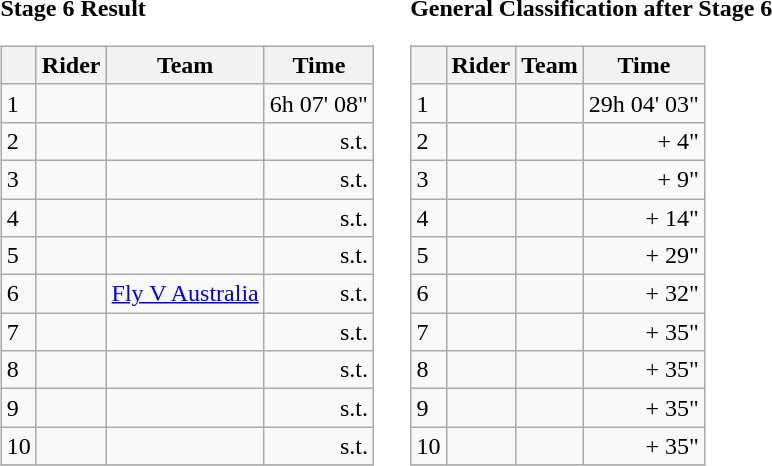<table>
<tr>
<td><strong>Stage 6 Result</strong><br><table class="wikitable">
<tr>
<th></th>
<th>Rider</th>
<th>Team</th>
<th>Time</th>
</tr>
<tr>
<td>1</td>
<td> </td>
<td></td>
<td align="right">6h 07' 08"</td>
</tr>
<tr>
<td>2</td>
<td></td>
<td></td>
<td align="right">s.t.</td>
</tr>
<tr>
<td>3</td>
<td> </td>
<td></td>
<td align="right">s.t.</td>
</tr>
<tr>
<td>4</td>
<td></td>
<td></td>
<td align="right">s.t.</td>
</tr>
<tr>
<td>5</td>
<td></td>
<td></td>
<td align="right">s.t.</td>
</tr>
<tr>
<td>6</td>
<td></td>
<td><a href='#'>Fly V Australia</a></td>
<td align="right">s.t.</td>
</tr>
<tr>
<td>7</td>
<td></td>
<td></td>
<td align="right">s.t.</td>
</tr>
<tr>
<td>8</td>
<td></td>
<td></td>
<td align="right">s.t.</td>
</tr>
<tr>
<td>9</td>
<td></td>
<td></td>
<td align="right">s.t.</td>
</tr>
<tr>
<td>10</td>
<td></td>
<td></td>
<td align="right">s.t.</td>
</tr>
</table>
</td>
<td></td>
<td><strong>General Classification after Stage 6</strong><br><table class="wikitable">
<tr>
<th></th>
<th>Rider</th>
<th>Team</th>
<th>Time</th>
</tr>
<tr>
<td>1</td>
<td> </td>
<td></td>
<td align="right">29h 04' 03"</td>
</tr>
<tr>
<td>2</td>
<td></td>
<td></td>
<td align="right">+ 4"</td>
</tr>
<tr>
<td>3</td>
<td> </td>
<td></td>
<td align="right">+ 9"</td>
</tr>
<tr>
<td>4</td>
<td></td>
<td></td>
<td align="right">+ 14"</td>
</tr>
<tr>
<td>5</td>
<td></td>
<td></td>
<td align="right">+ 29"</td>
</tr>
<tr>
<td>6</td>
<td></td>
<td></td>
<td align="right">+ 32"</td>
</tr>
<tr>
<td>7</td>
<td></td>
<td></td>
<td align="right">+ 35"</td>
</tr>
<tr>
<td>8</td>
<td></td>
<td></td>
<td align="right">+ 35"</td>
</tr>
<tr>
<td>9</td>
<td></td>
<td></td>
<td align="right">+ 35"</td>
</tr>
<tr>
<td>10</td>
<td></td>
<td></td>
<td align="right">+ 35"</td>
</tr>
</table>
</td>
</tr>
</table>
